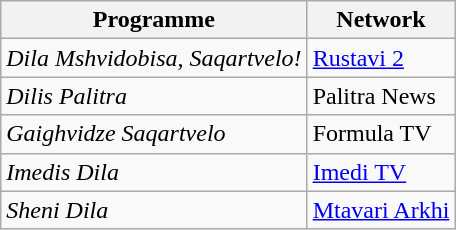<table class="wikitable">
<tr>
<th>Programme</th>
<th>Network</th>
</tr>
<tr>
<td><em>Dila Mshvidobisa, Saqartvelo!</em></td>
<td><a href='#'>Rustavi 2</a></td>
</tr>
<tr>
<td><em>Dilis Palitra</em></td>
<td>Palitra News</td>
</tr>
<tr>
<td><em>Gaighvidze Saqartvelo</em></td>
<td>Formula TV</td>
</tr>
<tr>
<td><em>Imedis Dila</em></td>
<td><a href='#'>Imedi TV</a></td>
</tr>
<tr>
<td><em>Sheni Dila</em></td>
<td><a href='#'>Mtavari Arkhi</a></td>
</tr>
</table>
